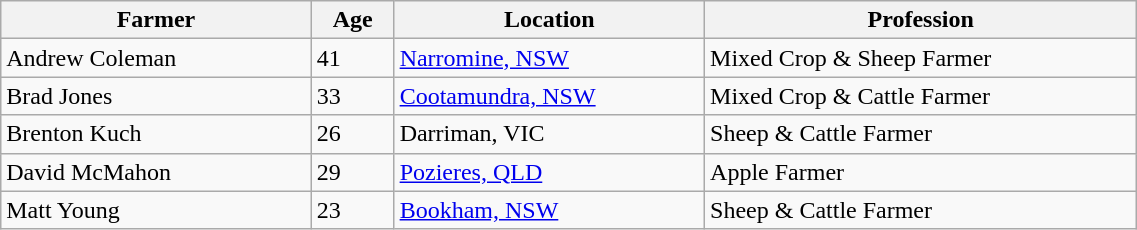<table class="wikitable plainrowheaders" style="font-size:100%; width:60%;">
<tr>
<th width=120>Farmer</th>
<th width=20>Age</th>
<th width=120>Location</th>
<th width=170>Profession</th>
</tr>
<tr>
<td>Andrew Coleman</td>
<td>41</td>
<td><a href='#'> Narromine, NSW</a></td>
<td>Mixed Crop & Sheep Farmer</td>
</tr>
<tr>
<td>Brad Jones</td>
<td>33</td>
<td><a href='#'>Cootamundra, NSW</a></td>
<td>Mixed Crop & Cattle Farmer</td>
</tr>
<tr>
<td>Brenton Kuch</td>
<td>26</td>
<td>Darriman, VIC</td>
<td>Sheep & Cattle Farmer</td>
</tr>
<tr>
<td>David McMahon</td>
<td>29</td>
<td><a href='#'>Pozieres, QLD</a></td>
<td>Apple Farmer</td>
</tr>
<tr>
<td>Matt Young</td>
<td>23</td>
<td><a href='#'>Bookham, NSW</a></td>
<td>Sheep & Cattle Farmer</td>
</tr>
</table>
